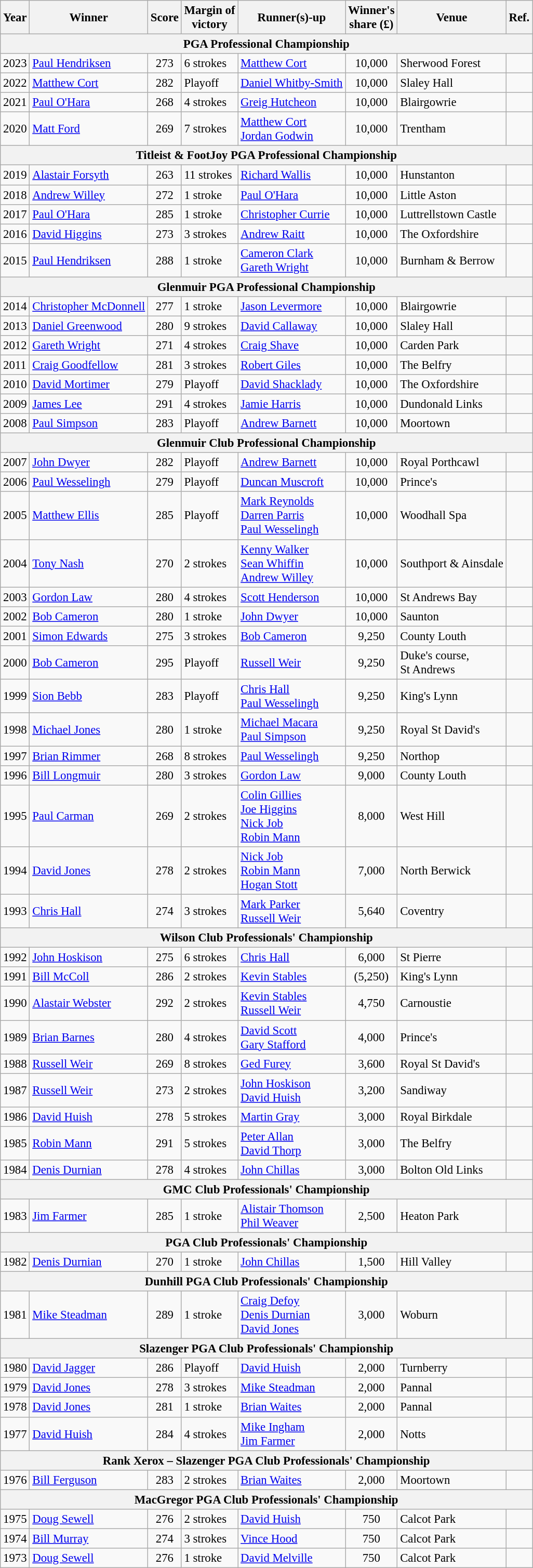<table class="wikitable" style="font-size:95%">
<tr>
<th>Year</th>
<th>Winner</th>
<th>Score</th>
<th>Margin of<br>victory</th>
<th>Runner(s)-up</th>
<th>Winner's<br>share (£)</th>
<th>Venue</th>
<th>Ref.</th>
</tr>
<tr>
<th colspan=8>PGA Professional Championship</th>
</tr>
<tr>
<td>2023</td>
<td> <a href='#'>Paul Hendriksen</a></td>
<td align=center>273</td>
<td>6 strokes</td>
<td> <a href='#'>Matthew Cort</a></td>
<td align=center>10,000</td>
<td>Sherwood Forest</td>
<td></td>
</tr>
<tr>
<td>2022</td>
<td> <a href='#'>Matthew Cort</a></td>
<td align=center>282</td>
<td>Playoff</td>
<td> <a href='#'>Daniel Whitby-Smith</a></td>
<td align=center>10,000</td>
<td>Slaley Hall</td>
<td></td>
</tr>
<tr>
<td>2021</td>
<td> <a href='#'>Paul O'Hara</a></td>
<td align=center>268</td>
<td>4 strokes</td>
<td> <a href='#'>Greig Hutcheon</a></td>
<td align=center>10,000</td>
<td>Blairgowrie</td>
<td></td>
</tr>
<tr>
<td>2020</td>
<td> <a href='#'>Matt Ford</a></td>
<td align=center>269</td>
<td>7 strokes</td>
<td> <a href='#'>Matthew Cort</a><br> <a href='#'>Jordan Godwin</a></td>
<td align=center>10,000</td>
<td>Trentham</td>
<td></td>
</tr>
<tr>
<th colspan=8>Titleist & FootJoy PGA Professional Championship</th>
</tr>
<tr>
<td>2019</td>
<td> <a href='#'>Alastair Forsyth</a></td>
<td align=center>263</td>
<td>11 strokes</td>
<td> <a href='#'>Richard Wallis</a></td>
<td align=center>10,000</td>
<td>Hunstanton</td>
<td></td>
</tr>
<tr>
<td>2018</td>
<td> <a href='#'>Andrew Willey</a></td>
<td align=center>272</td>
<td>1 stroke</td>
<td> <a href='#'>Paul O'Hara</a></td>
<td align=center>10,000</td>
<td>Little Aston</td>
<td></td>
</tr>
<tr>
<td>2017</td>
<td> <a href='#'>Paul O'Hara</a></td>
<td align=center>285</td>
<td>1 stroke</td>
<td> <a href='#'>Christopher Currie</a></td>
<td align=center>10,000</td>
<td>Luttrellstown Castle</td>
<td></td>
</tr>
<tr>
<td>2016</td>
<td> <a href='#'>David Higgins</a></td>
<td align=center>273</td>
<td>3 strokes</td>
<td> <a href='#'>Andrew Raitt</a></td>
<td align=center>10,000</td>
<td>The Oxfordshire</td>
<td></td>
</tr>
<tr>
<td>2015</td>
<td> <a href='#'>Paul Hendriksen</a></td>
<td align=center>288</td>
<td>1 stroke</td>
<td> <a href='#'>Cameron Clark</a><br> <a href='#'>Gareth Wright</a></td>
<td align=center>10,000</td>
<td>Burnham & Berrow</td>
<td></td>
</tr>
<tr>
<th colspan=8>Glenmuir PGA Professional Championship</th>
</tr>
<tr>
<td>2014</td>
<td> <a href='#'>Christopher McDonnell</a></td>
<td align=center>277</td>
<td>1 stroke</td>
<td> <a href='#'>Jason Levermore</a></td>
<td align=center>10,000</td>
<td>Blairgowrie</td>
<td></td>
</tr>
<tr>
<td>2013</td>
<td> <a href='#'>Daniel Greenwood</a></td>
<td align=center>280</td>
<td>9 strokes</td>
<td> <a href='#'>David Callaway</a></td>
<td align=center>10,000</td>
<td>Slaley Hall</td>
<td></td>
</tr>
<tr>
<td>2012</td>
<td> <a href='#'>Gareth Wright</a></td>
<td align=center>271</td>
<td>4 strokes</td>
<td> <a href='#'>Craig Shave</a></td>
<td align=center>10,000</td>
<td>Carden Park</td>
<td></td>
</tr>
<tr>
<td>2011</td>
<td> <a href='#'>Craig Goodfellow</a></td>
<td align=center>281</td>
<td>3 strokes</td>
<td> <a href='#'>Robert Giles</a></td>
<td align=center>10,000</td>
<td>The Belfry</td>
<td></td>
</tr>
<tr>
<td>2010</td>
<td> <a href='#'>David Mortimer</a></td>
<td align=center>279</td>
<td>Playoff</td>
<td> <a href='#'>David Shacklady</a></td>
<td align=center>10,000</td>
<td>The Oxfordshire</td>
<td></td>
</tr>
<tr>
<td>2009</td>
<td> <a href='#'>James Lee</a></td>
<td align=center>291</td>
<td>4 strokes</td>
<td> <a href='#'>Jamie Harris</a></td>
<td align=center>10,000</td>
<td>Dundonald Links</td>
<td></td>
</tr>
<tr>
<td>2008</td>
<td> <a href='#'>Paul Simpson</a></td>
<td align=center>283</td>
<td>Playoff</td>
<td> <a href='#'>Andrew Barnett</a></td>
<td align=center>10,000</td>
<td>Moortown</td>
<td></td>
</tr>
<tr>
<th colspan=8>Glenmuir Club Professional Championship</th>
</tr>
<tr>
<td>2007</td>
<td> <a href='#'>John Dwyer</a></td>
<td align=center>282</td>
<td>Playoff</td>
<td> <a href='#'>Andrew Barnett</a></td>
<td align=center>10,000</td>
<td>Royal Porthcawl</td>
<td></td>
</tr>
<tr>
<td>2006</td>
<td> <a href='#'>Paul Wesselingh</a></td>
<td align=center>279</td>
<td>Playoff</td>
<td> <a href='#'>Duncan Muscroft</a></td>
<td align=center>10,000</td>
<td>Prince's</td>
<td></td>
</tr>
<tr>
<td>2005</td>
<td> <a href='#'>Matthew Ellis</a></td>
<td align=center>285</td>
<td>Playoff</td>
<td> <a href='#'>Mark Reynolds</a><br> <a href='#'>Darren Parris</a><br> <a href='#'>Paul Wesselingh</a></td>
<td align=center>10,000</td>
<td>Woodhall Spa</td>
<td></td>
</tr>
<tr>
<td>2004</td>
<td> <a href='#'>Tony Nash</a></td>
<td align=center>270</td>
<td>2 strokes</td>
<td> <a href='#'>Kenny Walker</a><br> <a href='#'>Sean Whiffin</a><br> <a href='#'>Andrew Willey</a></td>
<td align=center>10,000</td>
<td>Southport & Ainsdale</td>
<td></td>
</tr>
<tr>
<td>2003</td>
<td> <a href='#'>Gordon Law</a></td>
<td align=center>280</td>
<td>4 strokes</td>
<td> <a href='#'>Scott Henderson</a></td>
<td align=center>10,000</td>
<td>St Andrews Bay</td>
<td></td>
</tr>
<tr>
<td>2002</td>
<td> <a href='#'>Bob Cameron</a></td>
<td align=center>280</td>
<td>1 stroke</td>
<td> <a href='#'>John Dwyer</a></td>
<td align=center>10,000</td>
<td>Saunton</td>
<td></td>
</tr>
<tr>
<td>2001</td>
<td> <a href='#'>Simon Edwards</a></td>
<td align=center>275</td>
<td>3 strokes</td>
<td> <a href='#'>Bob Cameron</a></td>
<td align=center>9,250</td>
<td>County Louth</td>
<td></td>
</tr>
<tr>
<td>2000</td>
<td> <a href='#'>Bob Cameron</a></td>
<td align=center>295</td>
<td>Playoff</td>
<td> <a href='#'>Russell Weir</a></td>
<td align=center>9,250</td>
<td>Duke's course,<br>St Andrews</td>
<td></td>
</tr>
<tr>
<td>1999</td>
<td> <a href='#'>Sion Bebb</a></td>
<td align=center>283</td>
<td>Playoff</td>
<td> <a href='#'>Chris Hall</a><br> <a href='#'>Paul Wesselingh</a></td>
<td align=center>9,250</td>
<td>King's Lynn</td>
<td></td>
</tr>
<tr>
<td>1998</td>
<td> <a href='#'>Michael Jones</a></td>
<td align=center>280</td>
<td>1 stroke</td>
<td> <a href='#'>Michael Macara</a><br> <a href='#'>Paul Simpson</a></td>
<td align=center>9,250</td>
<td>Royal St David's</td>
<td></td>
</tr>
<tr>
<td>1997</td>
<td> <a href='#'>Brian Rimmer</a></td>
<td align=center>268</td>
<td>8 strokes</td>
<td> <a href='#'>Paul Wesselingh</a></td>
<td align=center>9,250</td>
<td>Northop</td>
<td></td>
</tr>
<tr>
<td>1996</td>
<td> <a href='#'>Bill Longmuir</a></td>
<td align=center>280</td>
<td>3 strokes</td>
<td> <a href='#'>Gordon Law</a></td>
<td align=center>9,000</td>
<td>County Louth</td>
<td></td>
</tr>
<tr>
<td>1995</td>
<td> <a href='#'>Paul Carman</a></td>
<td align=center>269</td>
<td>2 strokes</td>
<td> <a href='#'>Colin Gillies</a><br> <a href='#'>Joe Higgins</a><br> <a href='#'>Nick Job</a><br> <a href='#'>Robin Mann</a></td>
<td align=center>8,000</td>
<td>West Hill</td>
<td></td>
</tr>
<tr>
<td>1994</td>
<td> <a href='#'>David Jones</a></td>
<td align=center>278</td>
<td>2 strokes</td>
<td> <a href='#'>Nick Job</a><br> <a href='#'>Robin Mann</a><br> <a href='#'>Hogan Stott</a></td>
<td align=center>7,000</td>
<td>North Berwick</td>
<td></td>
</tr>
<tr>
<td>1993</td>
<td> <a href='#'>Chris Hall</a></td>
<td align=center>274</td>
<td>3 strokes</td>
<td> <a href='#'>Mark Parker</a><br> <a href='#'>Russell Weir</a></td>
<td align=center>5,640</td>
<td>Coventry</td>
<td></td>
</tr>
<tr>
<th colspan=8>Wilson Club Professionals' Championship</th>
</tr>
<tr>
<td>1992</td>
<td> <a href='#'>John Hoskison</a></td>
<td align=center>275</td>
<td>6 strokes</td>
<td> <a href='#'>Chris Hall</a></td>
<td align=center>6,000</td>
<td>St Pierre</td>
<td></td>
</tr>
<tr>
<td>1991</td>
<td> <a href='#'>Bill McColl</a></td>
<td align=center>286</td>
<td>2 strokes</td>
<td> <a href='#'>Kevin Stables</a></td>
<td align=center>(5,250)</td>
<td>King's Lynn</td>
<td></td>
</tr>
<tr>
<td>1990</td>
<td> <a href='#'>Alastair Webster</a></td>
<td align=center>292</td>
<td>2 strokes</td>
<td> <a href='#'>Kevin Stables</a><br> <a href='#'>Russell Weir</a></td>
<td align=center>4,750</td>
<td>Carnoustie</td>
<td></td>
</tr>
<tr>
<td>1989</td>
<td> <a href='#'>Brian Barnes</a></td>
<td align=center>280</td>
<td>4 strokes</td>
<td> <a href='#'>David Scott</a><br> <a href='#'>Gary Stafford</a></td>
<td align=center>4,000</td>
<td>Prince's</td>
<td></td>
</tr>
<tr>
<td>1988</td>
<td> <a href='#'>Russell Weir</a></td>
<td align=center>269</td>
<td>8 strokes</td>
<td> <a href='#'>Ged Furey</a></td>
<td align=center>3,600</td>
<td>Royal St David's</td>
<td></td>
</tr>
<tr>
<td>1987</td>
<td> <a href='#'>Russell Weir</a></td>
<td align=center>273</td>
<td>2 strokes</td>
<td> <a href='#'>John Hoskison</a><br> <a href='#'>David Huish</a></td>
<td align=center>3,200</td>
<td>Sandiway</td>
<td></td>
</tr>
<tr>
<td>1986</td>
<td> <a href='#'>David Huish</a></td>
<td align=center>278</td>
<td>5 strokes</td>
<td> <a href='#'>Martin Gray</a></td>
<td align=center>3,000</td>
<td>Royal Birkdale</td>
<td></td>
</tr>
<tr>
<td>1985</td>
<td> <a href='#'>Robin Mann</a></td>
<td align=center>291</td>
<td>5 strokes</td>
<td> <a href='#'>Peter Allan</a><br> <a href='#'>David Thorp</a></td>
<td align=center>3,000</td>
<td>The Belfry</td>
<td></td>
</tr>
<tr>
<td>1984</td>
<td> <a href='#'>Denis Durnian</a></td>
<td align=center>278</td>
<td>4 strokes</td>
<td> <a href='#'>John Chillas</a></td>
<td align=center>3,000</td>
<td>Bolton Old Links</td>
<td></td>
</tr>
<tr>
<th colspan=8>GMC Club Professionals' Championship</th>
</tr>
<tr>
<td>1983</td>
<td> <a href='#'>Jim Farmer</a></td>
<td align=center>285</td>
<td>1 stroke</td>
<td> <a href='#'>Alistair Thomson</a><br> <a href='#'>Phil Weaver</a></td>
<td align=center>2,500</td>
<td>Heaton Park</td>
<td></td>
</tr>
<tr>
<th colspan=8>PGA Club Professionals' Championship</th>
</tr>
<tr>
<td>1982</td>
<td> <a href='#'>Denis Durnian</a></td>
<td align=center>270</td>
<td>1 stroke</td>
<td> <a href='#'>John Chillas</a></td>
<td align=center>1,500</td>
<td>Hill Valley</td>
<td></td>
</tr>
<tr>
<th colspan=8>Dunhill PGA Club Professionals' Championship</th>
</tr>
<tr>
<td>1981</td>
<td> <a href='#'>Mike Steadman</a></td>
<td align=center>289</td>
<td>1 stroke</td>
<td> <a href='#'>Craig Defoy</a><br> <a href='#'>Denis Durnian</a><br> <a href='#'>David Jones</a></td>
<td align=center>3,000</td>
<td>Woburn</td>
<td></td>
</tr>
<tr>
<th colspan=8>Slazenger PGA Club Professionals' Championship</th>
</tr>
<tr>
<td>1980</td>
<td> <a href='#'>David Jagger</a></td>
<td align=center>286</td>
<td>Playoff</td>
<td> <a href='#'>David Huish</a></td>
<td align=center>2,000</td>
<td>Turnberry</td>
<td></td>
</tr>
<tr>
<td>1979</td>
<td> <a href='#'>David Jones</a></td>
<td align=center>278</td>
<td>3 strokes</td>
<td> <a href='#'>Mike Steadman</a></td>
<td align=center>2,000</td>
<td>Pannal</td>
<td></td>
</tr>
<tr>
<td>1978</td>
<td> <a href='#'>David Jones</a></td>
<td align=center>281</td>
<td>1 stroke</td>
<td> <a href='#'>Brian Waites</a></td>
<td align=center>2,000</td>
<td>Pannal</td>
<td></td>
</tr>
<tr>
<td>1977</td>
<td> <a href='#'>David Huish</a></td>
<td align=center>284</td>
<td>4 strokes</td>
<td> <a href='#'>Mike Ingham</a><br> <a href='#'>Jim Farmer</a></td>
<td align=center>2,000</td>
<td>Notts</td>
<td></td>
</tr>
<tr>
<th colspan=8>Rank Xerox – Slazenger PGA Club Professionals' Championship</th>
</tr>
<tr>
<td>1976</td>
<td> <a href='#'>Bill Ferguson</a></td>
<td align=center>283</td>
<td>2 strokes</td>
<td> <a href='#'>Brian Waites</a></td>
<td align=center>2,000</td>
<td>Moortown</td>
<td></td>
</tr>
<tr>
<th colspan=8>MacGregor PGA Club Professionals' Championship</th>
</tr>
<tr>
<td>1975</td>
<td> <a href='#'>Doug Sewell</a></td>
<td align=center>276</td>
<td>2 strokes</td>
<td> <a href='#'>David Huish</a></td>
<td align=center>750</td>
<td>Calcot Park</td>
<td></td>
</tr>
<tr>
<td>1974</td>
<td> <a href='#'>Bill Murray</a></td>
<td align=center>274</td>
<td>3 strokes</td>
<td> <a href='#'>Vince Hood</a></td>
<td align=center>750</td>
<td>Calcot Park</td>
<td></td>
</tr>
<tr>
<td>1973</td>
<td> <a href='#'>Doug Sewell</a></td>
<td align=center>276</td>
<td>1 stroke</td>
<td> <a href='#'>David Melville</a></td>
<td align=center>750</td>
<td>Calcot Park</td>
<td></td>
</tr>
</table>
